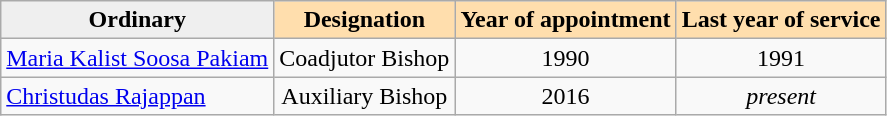<table class="wikitable">
<tr>
<th style="background: #efefef;">Ordinary</th>
<th style="background: #ffdead;">Designation</th>
<th style="background: #ffdead;">Year of appointment</th>
<th style="background: #ffdead;">Last year of service</th>
</tr>
<tr>
<td><a href='#'>Maria Kalist Soosa Pakiam</a></td>
<td align="center">Coadjutor Bishop</td>
<td align="center">1990</td>
<td align="center">1991</td>
</tr>
<tr>
<td><a href='#'>Christudas Rajappan</a></td>
<td align="center">Auxiliary Bishop</td>
<td align="center">2016</td>
<td align="center"><em>present</em></td>
</tr>
</table>
